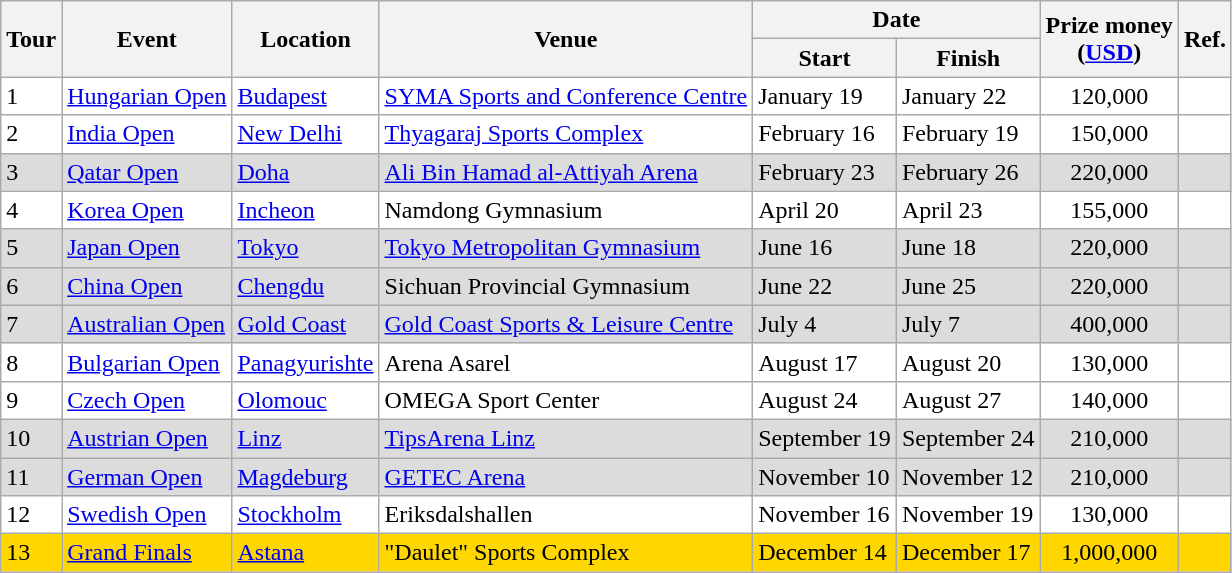<table class=wikitable style="font-size:100%">
<tr>
<th rowspan=2>Tour</th>
<th rowspan=2>Event</th>
<th rowspan=2>Location</th>
<th rowspan=2>Venue</th>
<th colspan=2>Date</th>
<th rowspan=2>Prize money <br>(<a href='#'>USD</a>)</th>
<th rowspan=2>Ref.</th>
</tr>
<tr>
<th>Start</th>
<th>Finish</th>
</tr>
<tr bgcolor="ffffff">
<td>1</td>
<td> <a href='#'>Hungarian Open</a></td>
<td><a href='#'>Budapest</a></td>
<td><a href='#'>SYMA Sports and Conference Centre</a></td>
<td>January 19</td>
<td>January 22</td>
<td align=center>120,000</td>
<td></td>
</tr>
<tr bgcolor="ffffff">
<td>2</td>
<td> <a href='#'>India Open</a></td>
<td><a href='#'>New Delhi</a></td>
<td><a href='#'>Thyagaraj Sports Complex</a></td>
<td>February 16</td>
<td>February 19</td>
<td align=center>150,000</td>
<td></td>
</tr>
<tr bgcolor="gainsboro">
<td>3</td>
<td> <a href='#'>Qatar Open</a></td>
<td><a href='#'>Doha</a></td>
<td><a href='#'>Ali Bin Hamad al-Attiyah Arena</a></td>
<td>February 23</td>
<td>February 26</td>
<td align=center>220,000</td>
<td></td>
</tr>
<tr bgcolor="ffffff">
<td>4</td>
<td> <a href='#'>Korea Open</a></td>
<td><a href='#'>Incheon</a></td>
<td>Namdong Gymnasium</td>
<td>April 20</td>
<td>April 23</td>
<td align=center>155,000</td>
<td></td>
</tr>
<tr bgcolor="gainsboro">
<td>5</td>
<td> <a href='#'>Japan Open</a></td>
<td><a href='#'>Tokyo</a></td>
<td><a href='#'>Tokyo Metropolitan Gymnasium</a></td>
<td>June 16</td>
<td>June 18</td>
<td align=center>220,000</td>
<td></td>
</tr>
<tr bgcolor="gainsboro">
<td>6</td>
<td> <a href='#'>China Open</a></td>
<td><a href='#'>Chengdu</a></td>
<td>Sichuan Provincial Gymnasium</td>
<td>June 22</td>
<td>June 25</td>
<td align=center>220,000</td>
<td></td>
</tr>
<tr bgcolor="gainsboro">
<td>7</td>
<td> <a href='#'>Australian Open</a></td>
<td><a href='#'>Gold Coast</a></td>
<td><a href='#'>Gold Coast Sports & Leisure Centre</a></td>
<td>July 4</td>
<td>July 7</td>
<td align=center>400,000</td>
<td></td>
</tr>
<tr bgcolor="ffffff">
<td>8</td>
<td> <a href='#'>Bulgarian Open</a></td>
<td><a href='#'>Panagyurishte</a></td>
<td>Arena Asarel</td>
<td>August 17</td>
<td>August 20</td>
<td align=center>130,000</td>
<td></td>
</tr>
<tr bgcolor="ffffff">
<td>9</td>
<td> <a href='#'>Czech Open</a></td>
<td><a href='#'>Olomouc</a></td>
<td>OMEGA Sport Center</td>
<td>August 24</td>
<td>August 27</td>
<td align=center>140,000</td>
<td></td>
</tr>
<tr bgcolor="gainsboro">
<td>10</td>
<td> <a href='#'>Austrian Open</a></td>
<td><a href='#'>Linz</a></td>
<td><a href='#'>TipsArena Linz</a></td>
<td>September 19</td>
<td>September 24</td>
<td align=center>210,000</td>
<td></td>
</tr>
<tr bgcolor="gainsboro">
<td>11</td>
<td> <a href='#'>German Open</a></td>
<td><a href='#'>Magdeburg</a></td>
<td><a href='#'>GETEC Arena</a></td>
<td>November 10</td>
<td>November 12</td>
<td align=center>210,000</td>
<td></td>
</tr>
<tr bgcolor="ffffff">
<td>12</td>
<td> <a href='#'>Swedish Open</a></td>
<td><a href='#'>Stockholm</a></td>
<td>Eriksdalshallen</td>
<td>November 16</td>
<td>November 19</td>
<td align=center>130,000</td>
<td></td>
</tr>
<tr bgcolor="gold">
<td>13</td>
<td> <a href='#'>Grand Finals</a></td>
<td><a href='#'>Astana</a></td>
<td>"Daulet" Sports Complex</td>
<td>December 14</td>
<td>December 17</td>
<td align=center>1,000,000</td>
<td></td>
</tr>
</table>
